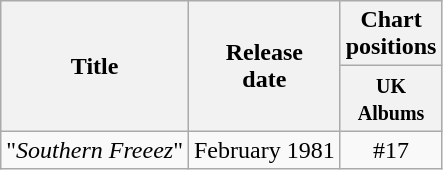<table class="wikitable">
<tr>
<th rowspan="2">Title</th>
<th rowspan="2">Release<br>date</th>
<th>Chart positions</th>
</tr>
<tr>
<th width="60"><small>UK Albums</small></th>
</tr>
<tr>
<td>"<em>Southern Freeez</em>"</td>
<td align="center">February 1981</td>
<td align="center">#17</td>
</tr>
</table>
